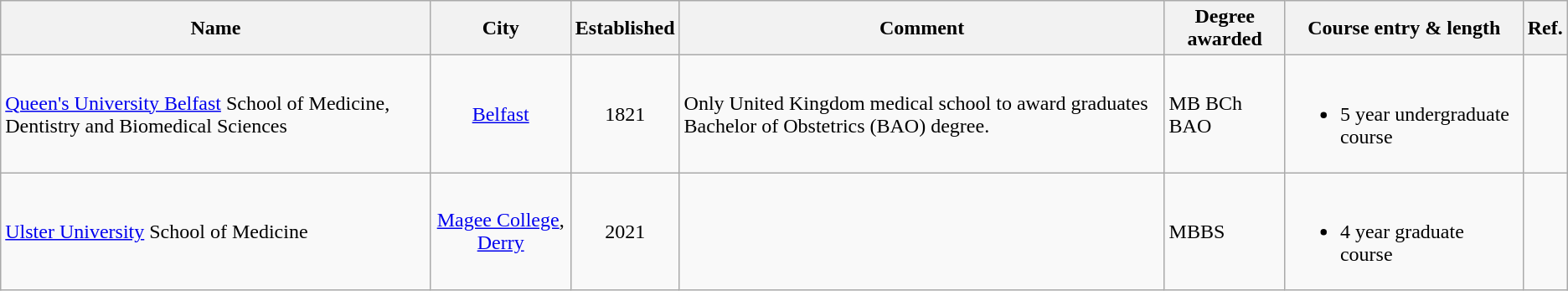<table class="wikitable">
<tr>
<th>Name</th>
<th>City</th>
<th>Established</th>
<th>Comment</th>
<th>Degree awarded</th>
<th>Course entry & length</th>
<th>Ref.</th>
</tr>
<tr>
<td><a href='#'>Queen's University Belfast</a> School of Medicine, Dentistry and Biomedical Sciences</td>
<td style="text-align:center;"><a href='#'>Belfast</a></td>
<td style="text-align:center;">1821</td>
<td>Only United Kingdom medical school to award graduates Bachelor of Obstetrics (BAO) degree.</td>
<td>MB BCh BAO</td>
<td><br><ul><li>5 year undergraduate course</li></ul></td>
<td style="text-align:center;"></td>
</tr>
<tr>
<td><a href='#'>Ulster University</a> School of Medicine</td>
<td style="text-align:center;"><a href='#'>Magee College</a>, <a href='#'>Derry</a></td>
<td style="text-align:center;">2021</td>
<td></td>
<td>MBBS</td>
<td><br><ul><li>4 year graduate course</li></ul></td>
<td style="text-align:center;"></td>
</tr>
</table>
